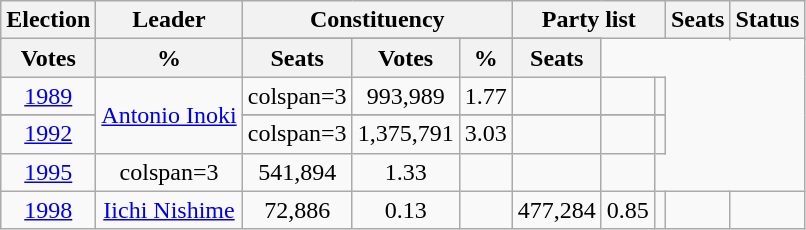<table class="wikitable" style="text-align:center">
<tr>
<th rowspan="2">Election</th>
<th rowspan="2">Leader</th>
<th colspan="3">Constituency</th>
<th colspan="3">Party list</th>
<th rowspan="2">Seats</th>
<th rowspan="2">Status</th>
</tr>
<tr>
</tr>
<tr>
<th>Votes</th>
<th>%</th>
<th>Seats</th>
<th>Votes</th>
<th>%</th>
<th>Seats</th>
</tr>
<tr>
<td><a href='#'>1989</a></td>
<td rowspan="3"><a href='#'>Antonio Inoki</a></td>
<td>colspan=3 </td>
<td>993,989</td>
<td>1.77</td>
<td></td>
<td></td>
<td></td>
</tr>
<tr>
</tr>
<tr>
<td><a href='#'>1992</a></td>
<td>colspan=3 </td>
<td>1,375,791</td>
<td>3.03</td>
<td></td>
<td></td>
<td></td>
</tr>
<tr>
<td><a href='#'>1995</a></td>
<td>colspan=3 </td>
<td>541,894</td>
<td>1.33</td>
<td></td>
<td></td>
<td></td>
</tr>
<tr>
<td><a href='#'>1998</a></td>
<td><a href='#'>Iichi Nishime</a></td>
<td>72,886</td>
<td>0.13</td>
<td></td>
<td>477,284</td>
<td>0.85</td>
<td></td>
<td></td>
<td></td>
</tr>
</table>
